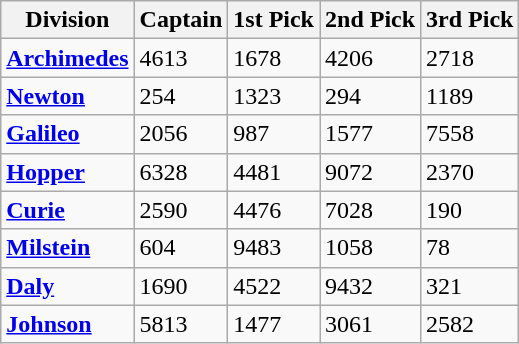<table class="wikitable">
<tr>
<th><strong>Division</strong></th>
<th>Captain</th>
<th>1st Pick</th>
<th>2nd Pick</th>
<th>3rd Pick</th>
</tr>
<tr>
<td><strong><a href='#'>Archimedes</a></strong></td>
<td>4613</td>
<td>1678</td>
<td>4206</td>
<td>2718</td>
</tr>
<tr>
<td><strong><a href='#'>Newton</a></strong></td>
<td>254</td>
<td>1323</td>
<td>294</td>
<td>1189</td>
</tr>
<tr>
<td><strong><a href='#'>Galileo</a></strong></td>
<td>2056</td>
<td>987</td>
<td>1577</td>
<td>7558</td>
</tr>
<tr>
<td><strong><a href='#'>Hopper</a></strong></td>
<td>6328</td>
<td>4481</td>
<td>9072</td>
<td>2370</td>
</tr>
<tr>
<td><strong><a href='#'>Curie</a></strong></td>
<td>2590</td>
<td>4476</td>
<td>7028</td>
<td>190</td>
</tr>
<tr>
<td><strong><a href='#'>Milstein</a></strong></td>
<td>604</td>
<td>9483</td>
<td>1058</td>
<td>78</td>
</tr>
<tr>
<td><strong><a href='#'>Daly</a></strong></td>
<td>1690</td>
<td>4522</td>
<td>9432</td>
<td>321</td>
</tr>
<tr>
<td><strong><a href='#'>Johnson</a></strong></td>
<td>5813</td>
<td>1477</td>
<td>3061</td>
<td>2582</td>
</tr>
</table>
